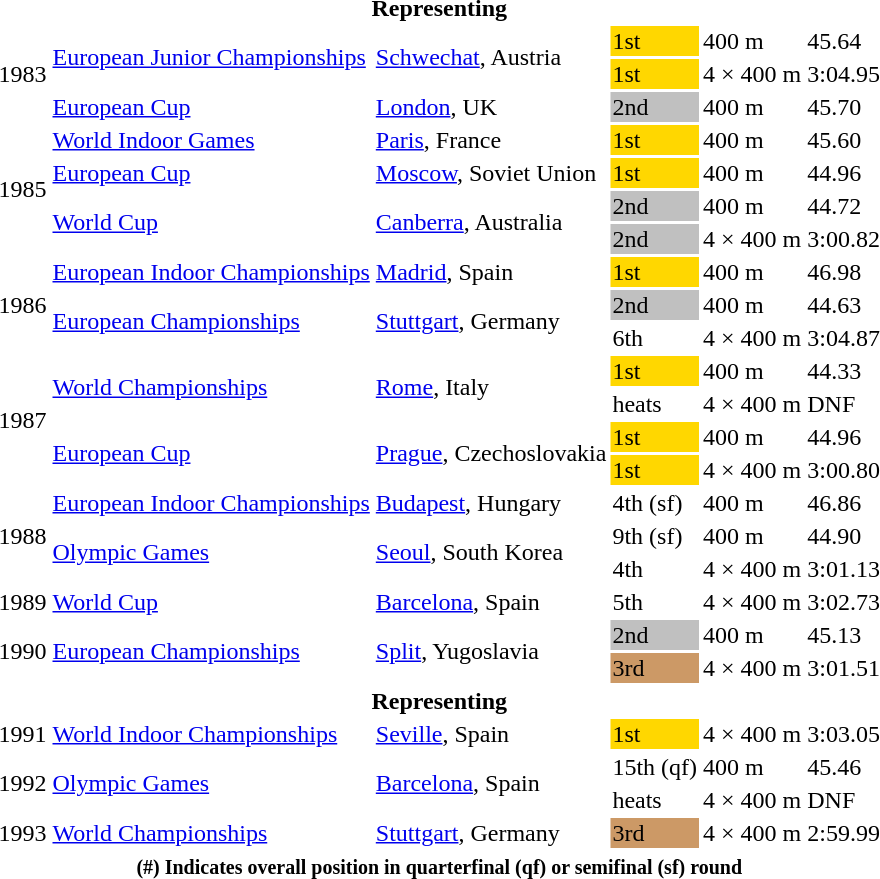<table>
<tr>
<th colspan=6>Representing </th>
</tr>
<tr>
<td rowspan=3>1983</td>
<td rowspan=2><a href='#'>European Junior Championships</a></td>
<td rowspan=2><a href='#'>Schwechat</a>, Austria</td>
<td bgcolor=gold>1st</td>
<td>400 m</td>
<td>45.64</td>
</tr>
<tr>
<td bgcolor=gold>1st</td>
<td>4 × 400 m</td>
<td>3:04.95</td>
</tr>
<tr>
<td><a href='#'>European Cup</a></td>
<td><a href='#'>London</a>, UK</td>
<td bgcolor=silver>2nd</td>
<td>400 m</td>
<td>45.70</td>
</tr>
<tr>
<td rowspan=4>1985</td>
<td><a href='#'>World Indoor Games</a></td>
<td><a href='#'>Paris</a>, France</td>
<td bgcolor=gold>1st</td>
<td>400 m</td>
<td>45.60</td>
</tr>
<tr>
<td><a href='#'>European Cup</a></td>
<td><a href='#'>Moscow</a>, Soviet Union</td>
<td bgcolor=gold>1st</td>
<td>400 m</td>
<td>44.96</td>
</tr>
<tr>
<td rowspan=2><a href='#'>World Cup</a></td>
<td rowspan=2><a href='#'>Canberra</a>, Australia</td>
<td bgcolor=silver>2nd</td>
<td>400 m</td>
<td>44.72</td>
</tr>
<tr>
<td bgcolor=silver>2nd</td>
<td>4 × 400 m</td>
<td>3:00.82</td>
</tr>
<tr>
<td rowspan=3>1986</td>
<td><a href='#'>European Indoor Championships</a></td>
<td><a href='#'>Madrid</a>, Spain</td>
<td bgcolor=gold>1st</td>
<td>400 m</td>
<td>46.98</td>
</tr>
<tr>
<td rowspan=2><a href='#'>European Championships</a></td>
<td rowspan=2><a href='#'>Stuttgart</a>, Germany</td>
<td bgcolor=silver>2nd</td>
<td>400 m</td>
<td>44.63</td>
</tr>
<tr>
<td>6th</td>
<td>4 × 400 m</td>
<td>3:04.87</td>
</tr>
<tr>
<td rowspan=4>1987</td>
<td rowspan=2><a href='#'>World Championships</a></td>
<td rowspan=2><a href='#'>Rome</a>, Italy</td>
<td bgcolor=gold>1st</td>
<td>400 m</td>
<td>44.33</td>
</tr>
<tr>
<td>heats</td>
<td>4 × 400 m</td>
<td>DNF</td>
</tr>
<tr>
<td rowspan=2><a href='#'>European Cup</a></td>
<td rowspan=2><a href='#'>Prague</a>, Czechoslovakia</td>
<td bgcolor=gold>1st</td>
<td>400 m</td>
<td>44.96</td>
</tr>
<tr>
<td bgcolor=gold>1st</td>
<td>4 × 400 m</td>
<td>3:00.80</td>
</tr>
<tr>
<td rowspan=3>1988</td>
<td><a href='#'>European Indoor Championships</a></td>
<td><a href='#'>Budapest</a>, Hungary</td>
<td>4th (sf)</td>
<td>400 m</td>
<td>46.86</td>
</tr>
<tr>
<td rowspan=2><a href='#'>Olympic Games</a></td>
<td rowspan=2><a href='#'>Seoul</a>, South Korea</td>
<td>9th (sf)</td>
<td>400 m</td>
<td>44.90</td>
</tr>
<tr>
<td>4th</td>
<td>4 × 400 m</td>
<td>3:01.13</td>
</tr>
<tr>
<td>1989</td>
<td><a href='#'>World Cup</a></td>
<td><a href='#'>Barcelona</a>, Spain</td>
<td>5th</td>
<td>4 × 400 m</td>
<td>3:02.73</td>
</tr>
<tr>
<td rowspan=2>1990</td>
<td rowspan=2><a href='#'>European Championships</a></td>
<td rowspan=2><a href='#'>Split</a>, Yugoslavia</td>
<td bgcolor=silver>2nd</td>
<td>400 m</td>
<td>45.13</td>
</tr>
<tr>
<td bgcolor=cc9966>3rd</td>
<td>4 × 400 m</td>
<td>3:01.51</td>
</tr>
<tr>
<th colspan=6>Representing </th>
</tr>
<tr>
<td>1991</td>
<td><a href='#'>World Indoor Championships</a></td>
<td><a href='#'>Seville</a>, Spain</td>
<td bgcolor=gold>1st</td>
<td>4 × 400 m</td>
<td>3:03.05</td>
</tr>
<tr>
<td rowspan=2>1992</td>
<td rowspan=2><a href='#'>Olympic Games</a></td>
<td rowspan=2><a href='#'>Barcelona</a>, Spain</td>
<td>15th (qf)</td>
<td>400 m</td>
<td>45.46</td>
</tr>
<tr>
<td>heats</td>
<td>4 × 400 m</td>
<td>DNF</td>
</tr>
<tr>
<td>1993</td>
<td><a href='#'>World Championships</a></td>
<td><a href='#'>Stuttgart</a>, Germany</td>
<td bgcolor=cc9966>3rd</td>
<td>4 × 400 m</td>
<td>2:59.99</td>
</tr>
<tr>
<th colspan=6><small> (#) Indicates overall position in quarterfinal (qf) or semifinal (sf) round</small></th>
</tr>
</table>
